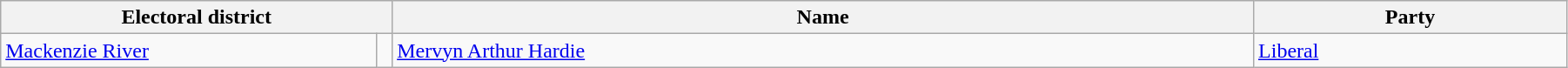<table class="wikitable" width=95%>
<tr>
<th colspan=2 width=25%>Electoral district</th>
<th>Name</th>
<th width=20%>Party</th>
</tr>
<tr>
<td width=24%><a href='#'>Mackenzie River</a></td>
<td></td>
<td><a href='#'>Mervyn Arthur Hardie</a></td>
<td><a href='#'>Liberal</a></td>
</tr>
</table>
